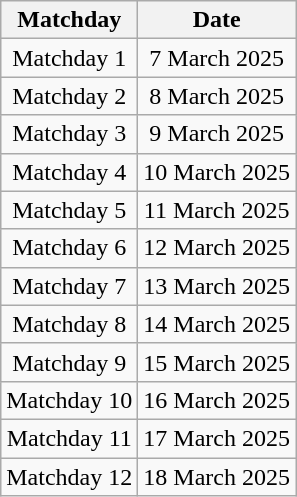<table class="wikitable" style="text-align:center">
<tr>
<th>Matchday</th>
<th>Date</th>
</tr>
<tr>
<td>Matchday 1</td>
<td>7 March 2025</td>
</tr>
<tr>
<td>Matchday 2</td>
<td>8 March 2025</td>
</tr>
<tr>
<td>Matchday 3</td>
<td>9 March 2025</td>
</tr>
<tr>
<td>Matchday 4</td>
<td>10 March 2025</td>
</tr>
<tr>
<td>Matchday 5</td>
<td>11 March 2025</td>
</tr>
<tr>
<td>Matchday 6</td>
<td>12 March 2025</td>
</tr>
<tr>
<td>Matchday 7</td>
<td>13 March 2025</td>
</tr>
<tr>
<td>Matchday 8</td>
<td>14 March 2025</td>
</tr>
<tr>
<td>Matchday 9</td>
<td>15 March 2025</td>
</tr>
<tr>
<td>Matchday 10</td>
<td>16 March 2025</td>
</tr>
<tr>
<td>Matchday 11</td>
<td>17 March 2025</td>
</tr>
<tr>
<td>Matchday 12</td>
<td>18 March 2025</td>
</tr>
</table>
